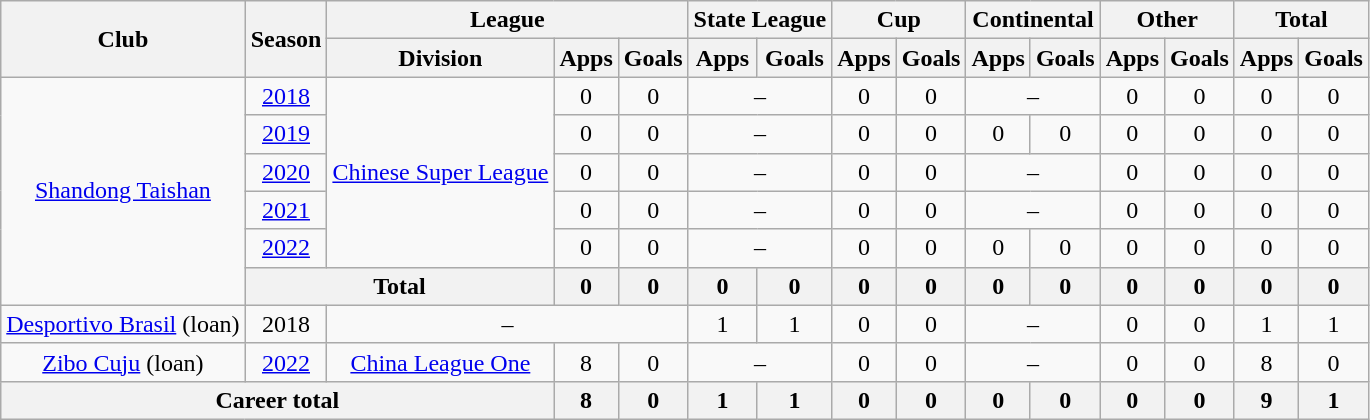<table class="wikitable" style="text-align: center">
<tr>
<th rowspan="2">Club</th>
<th rowspan="2">Season</th>
<th colspan="3">League</th>
<th colspan="2">State League</th>
<th colspan="2">Cup</th>
<th colspan="2">Continental</th>
<th colspan="2">Other</th>
<th colspan="2">Total</th>
</tr>
<tr>
<th>Division</th>
<th>Apps</th>
<th>Goals</th>
<th>Apps</th>
<th>Goals</th>
<th>Apps</th>
<th>Goals</th>
<th>Apps</th>
<th>Goals</th>
<th>Apps</th>
<th>Goals</th>
<th>Apps</th>
<th>Goals</th>
</tr>
<tr>
<td rowspan="6"><a href='#'>Shandong Taishan</a></td>
<td><a href='#'>2018</a></td>
<td rowspan="5"><a href='#'>Chinese Super League</a></td>
<td>0</td>
<td>0</td>
<td colspan="2">–</td>
<td>0</td>
<td>0</td>
<td colspan="2">–</td>
<td>0</td>
<td>0</td>
<td>0</td>
<td>0</td>
</tr>
<tr>
<td><a href='#'>2019</a></td>
<td>0</td>
<td>0</td>
<td colspan="2">–</td>
<td>0</td>
<td>0</td>
<td>0</td>
<td>0</td>
<td>0</td>
<td>0</td>
<td>0</td>
<td>0</td>
</tr>
<tr>
<td><a href='#'>2020</a></td>
<td>0</td>
<td>0</td>
<td colspan="2">–</td>
<td>0</td>
<td>0</td>
<td colspan="2">–</td>
<td>0</td>
<td>0</td>
<td>0</td>
<td>0</td>
</tr>
<tr>
<td><a href='#'>2021</a></td>
<td>0</td>
<td>0</td>
<td colspan="2">–</td>
<td>0</td>
<td>0</td>
<td colspan="2">–</td>
<td>0</td>
<td>0</td>
<td>0</td>
<td>0</td>
</tr>
<tr>
<td><a href='#'>2022</a></td>
<td>0</td>
<td>0</td>
<td colspan="2">–</td>
<td>0</td>
<td>0</td>
<td>0</td>
<td>0</td>
<td>0</td>
<td>0</td>
<td>0</td>
<td>0</td>
</tr>
<tr>
<th colspan=2>Total</th>
<th>0</th>
<th>0</th>
<th>0</th>
<th>0</th>
<th>0</th>
<th>0</th>
<th>0</th>
<th>0</th>
<th>0</th>
<th>0</th>
<th>0</th>
<th>0</th>
</tr>
<tr>
<td><a href='#'>Desportivo Brasil</a> (loan)</td>
<td>2018</td>
<td colspan="3">–</td>
<td>1</td>
<td>1</td>
<td>0</td>
<td>0</td>
<td colspan="2">–</td>
<td>0</td>
<td>0</td>
<td>1</td>
<td>1</td>
</tr>
<tr>
<td><a href='#'>Zibo Cuju</a> (loan)</td>
<td><a href='#'>2022</a></td>
<td><a href='#'>China League One</a></td>
<td>8</td>
<td>0</td>
<td colspan="2">–</td>
<td>0</td>
<td>0</td>
<td colspan="2">–</td>
<td>0</td>
<td>0</td>
<td>8</td>
<td>0</td>
</tr>
<tr>
<th colspan=3>Career total</th>
<th>8</th>
<th>0</th>
<th>1</th>
<th>1</th>
<th>0</th>
<th>0</th>
<th>0</th>
<th>0</th>
<th>0</th>
<th>0</th>
<th>9</th>
<th>1</th>
</tr>
</table>
